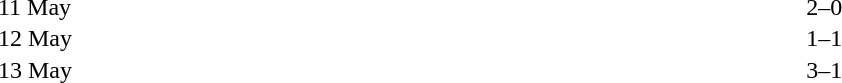<table cellspacing=1 width=70%>
<tr>
<th width=25%></th>
<th width=30%></th>
<th width=15%></th>
<th width=30%></th>
</tr>
<tr>
<td>11 May</td>
<td align=right></td>
<td align=center>2–0</td>
<td></td>
</tr>
<tr>
<td>12 May</td>
<td align=right></td>
<td align=center>1–1</td>
<td></td>
</tr>
<tr>
<td>13 May</td>
<td align=right></td>
<td align=center>3–1</td>
<td></td>
</tr>
</table>
